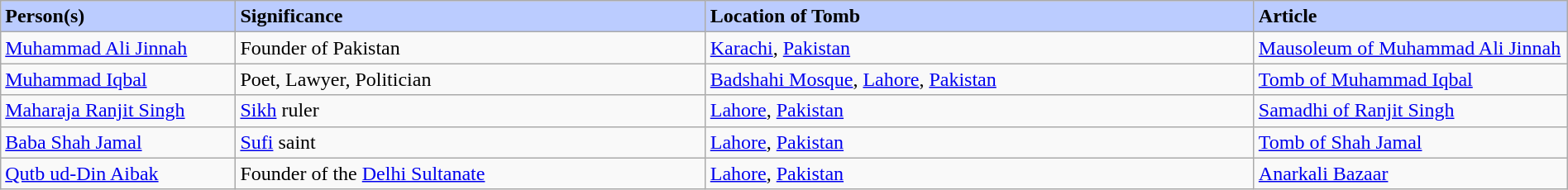<table class="wikitable" width="100%" border="1" cellspacing="0" cellpadding="2">
<tr>
<td width="15%" bgcolor="#bbccff"><strong>Person(s)</strong></td>
<td width="30%" bgcolor="#bbccff"><strong>Significance</strong></td>
<td width="35%" bgcolor="#bbccff"><strong>Location of Tomb</strong></td>
<td width="20%" bgcolor="#bbccff"><strong>Article</strong></td>
</tr>
<tr>
<td><a href='#'>Muhammad Ali Jinnah</a></td>
<td>Founder of Pakistan</td>
<td><a href='#'>Karachi</a>, <a href='#'>Pakistan</a></td>
<td><a href='#'>Mausoleum of Muhammad Ali Jinnah</a></td>
</tr>
<tr>
<td><a href='#'>Muhammad Iqbal</a></td>
<td>Poet, Lawyer, Politician</td>
<td><a href='#'>Badshahi Mosque</a>, <a href='#'>Lahore</a>, <a href='#'>Pakistan</a></td>
<td><a href='#'>Tomb of Muhammad Iqbal</a></td>
</tr>
<tr>
<td><a href='#'>Maharaja Ranjit Singh</a></td>
<td><a href='#'>Sikh</a> ruler</td>
<td><a href='#'>Lahore</a>, <a href='#'>Pakistan</a></td>
<td><a href='#'>Samadhi of Ranjit Singh</a></td>
</tr>
<tr>
<td><a href='#'>Baba Shah Jamal</a></td>
<td><a href='#'>Sufi</a> saint</td>
<td><a href='#'>Lahore</a>, <a href='#'>Pakistan</a></td>
<td><a href='#'>Tomb of Shah Jamal</a></td>
</tr>
<tr>
<td><a href='#'>Qutb ud-Din Aibak</a></td>
<td>Founder of the <a href='#'>Delhi Sultanate</a></td>
<td><a href='#'>Lahore</a>, <a href='#'>Pakistan</a></td>
<td><a href='#'>Anarkali Bazaar</a></td>
</tr>
</table>
